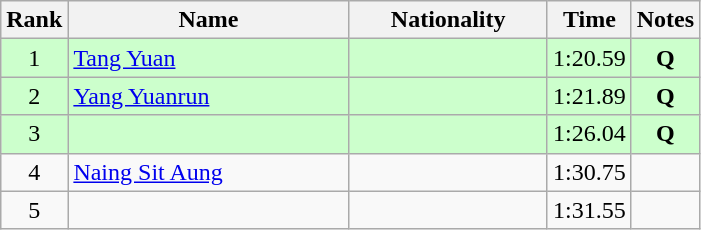<table class="wikitable sortable" style="text-align:center">
<tr>
<th>Rank</th>
<th style="width:180px">Name</th>
<th style="width:125px">Nationality</th>
<th>Time</th>
<th>Notes</th>
</tr>
<tr style="background:#cfc;">
<td>1</td>
<td style="text-align:left;"><a href='#'>Tang Yuan</a></td>
<td style="text-align:left;"></td>
<td>1:20.59</td>
<td><strong>Q</strong></td>
</tr>
<tr style="background:#cfc;">
<td>2</td>
<td style="text-align:left;"><a href='#'>Yang Yuanrun</a></td>
<td style="text-align:left;"></td>
<td>1:21.89</td>
<td><strong>Q</strong></td>
</tr>
<tr style="background:#cfc;">
<td>3</td>
<td style="text-align:left;"></td>
<td style="text-align:left;"></td>
<td>1:26.04</td>
<td><strong>Q</strong></td>
</tr>
<tr>
<td>4</td>
<td style="text-align:left;"><a href='#'>Naing Sit Aung</a></td>
<td style="text-align:left;"></td>
<td>1:30.75</td>
<td></td>
</tr>
<tr>
<td>5</td>
<td style="text-align:left;"></td>
<td style="text-align:left;"></td>
<td>1:31.55</td>
<td></td>
</tr>
</table>
